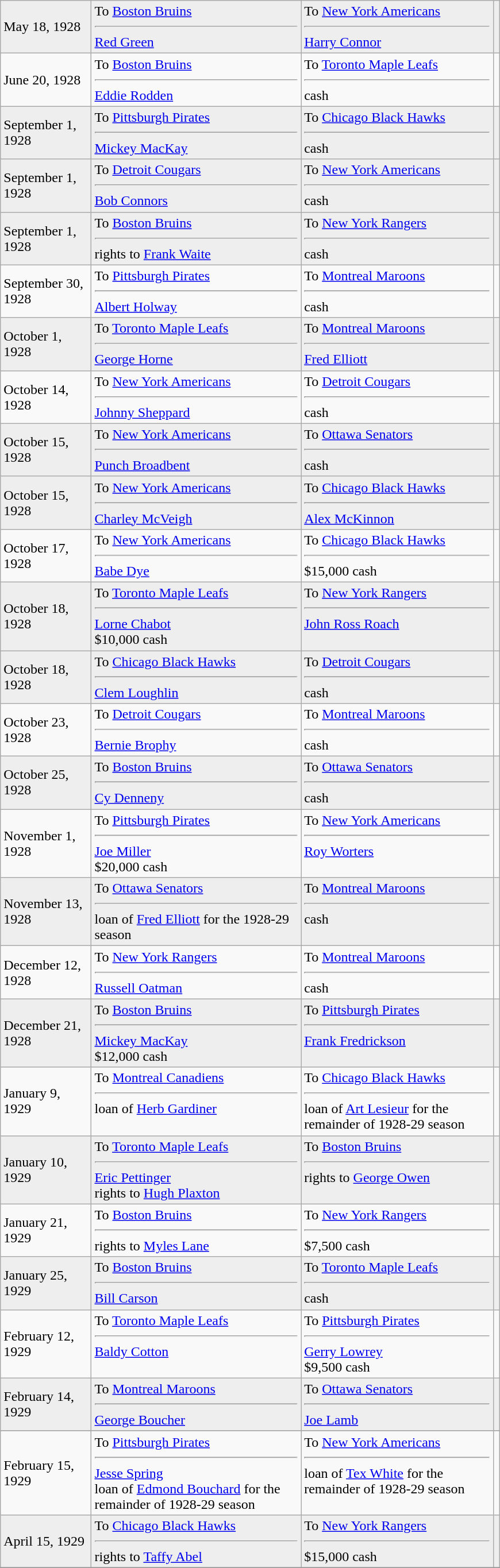<table class="wikitable" style="border:1px solid #999999; width:580px;">
<tr bgcolor="eeeeee">
<td>May 18, 1928</td>
<td valign="top">To <a href='#'>Boston Bruins</a><hr><a href='#'>Red Green</a></td>
<td valign="top">To <a href='#'>New York Americans</a> <hr><a href='#'>Harry Connor</a></td>
<td></td>
</tr>
<tr>
<td>June 20, 1928</td>
<td valign="top">To <a href='#'>Boston Bruins</a><hr><a href='#'>Eddie Rodden</a></td>
<td valign="top">To <a href='#'>Toronto Maple Leafs</a> <hr>cash</td>
<td></td>
</tr>
<tr bgcolor="eeeeee">
<td>September 1, 1928</td>
<td valign="top">To <a href='#'>Pittsburgh Pirates</a><hr><a href='#'>Mickey MacKay</a></td>
<td valign="top">To <a href='#'>Chicago Black Hawks</a> <hr>cash</td>
<td></td>
</tr>
<tr bgcolor="eeeeee">
<td>September 1, 1928</td>
<td valign="top">To <a href='#'>Detroit Cougars</a><hr><a href='#'>Bob Connors</a></td>
<td valign="top">To <a href='#'>New York Americans</a> <hr>cash</td>
<td></td>
</tr>
<tr bgcolor="eeeeee">
<td>September 1, 1928</td>
<td valign="top">To <a href='#'>Boston Bruins</a><hr>rights to <a href='#'>Frank Waite</a></td>
<td valign="top">To <a href='#'>New York Rangers</a> <hr>cash</td>
<td></td>
</tr>
<tr>
<td>September 30, 1928</td>
<td valign="top">To <a href='#'>Pittsburgh Pirates</a><hr><a href='#'>Albert Holway</a></td>
<td valign="top">To <a href='#'>Montreal Maroons</a> <hr>cash</td>
<td></td>
</tr>
<tr bgcolor="eeeeee">
<td>October 1, 1928</td>
<td valign="top">To <a href='#'>Toronto Maple Leafs</a><hr><a href='#'>George Horne</a></td>
<td valign="top">To <a href='#'>Montreal Maroons</a> <hr><a href='#'>Fred Elliott</a></td>
<td></td>
</tr>
<tr>
<td>October 14, 1928</td>
<td valign="top">To <a href='#'>New York Americans</a><hr><a href='#'>Johnny Sheppard</a></td>
<td valign="top">To <a href='#'>Detroit Cougars</a> <hr>cash</td>
<td></td>
</tr>
<tr bgcolor="eeeeee">
<td>October 15, 1928</td>
<td valign="top">To <a href='#'>New York Americans</a><hr><a href='#'>Punch Broadbent</a></td>
<td valign="top">To <a href='#'>Ottawa Senators</a> <hr>cash</td>
<td></td>
</tr>
<tr bgcolor="eeeeee">
<td>October 15, 1928</td>
<td valign="top">To <a href='#'>New York Americans</a><hr><a href='#'>Charley McVeigh</a></td>
<td valign="top">To <a href='#'>Chicago Black Hawks</a> <hr><a href='#'>Alex McKinnon</a></td>
<td></td>
</tr>
<tr>
<td>October 17, 1928</td>
<td valign="top">To <a href='#'>New York Americans</a><hr><a href='#'>Babe Dye</a></td>
<td valign="top">To <a href='#'>Chicago Black Hawks</a> <hr>$15,000 cash</td>
<td></td>
</tr>
<tr bgcolor="eeeeee">
<td>October 18, 1928</td>
<td valign="top">To <a href='#'>Toronto Maple Leafs</a><hr><a href='#'>Lorne Chabot</a><br>$10,000 cash</td>
<td valign="top">To <a href='#'>New York Rangers</a> <hr><a href='#'>John Ross Roach</a></td>
<td></td>
</tr>
<tr bgcolor="eeeeee">
<td>October 18, 1928</td>
<td valign="top">To <a href='#'>Chicago Black Hawks</a><hr><a href='#'>Clem Loughlin</a></td>
<td valign="top">To <a href='#'>Detroit Cougars</a><hr>cash</td>
<td></td>
</tr>
<tr>
<td>October 23, 1928</td>
<td valign="top">To <a href='#'>Detroit Cougars</a><hr><a href='#'>Bernie Brophy</a></td>
<td valign="top">To <a href='#'>Montreal Maroons</a><hr>cash</td>
<td></td>
</tr>
<tr bgcolor="eeeeee">
<td>October 25, 1928</td>
<td valign="top">To <a href='#'>Boston Bruins</a><hr><a href='#'>Cy Denneny</a></td>
<td valign="top">To <a href='#'>Ottawa Senators</a><hr>cash</td>
<td></td>
</tr>
<tr>
<td>November 1, 1928</td>
<td valign="top">To <a href='#'>Pittsburgh Pirates</a><hr><a href='#'>Joe Miller</a><br>$20,000 cash</td>
<td valign="top">To <a href='#'>New York Americans</a> <hr><a href='#'>Roy Worters</a></td>
<td></td>
</tr>
<tr bgcolor="eeeeee">
<td>November 13, 1928</td>
<td valign="top">To <a href='#'>Ottawa Senators</a><hr>loan of <a href='#'>Fred Elliott</a> for the 1928-29 season</td>
<td valign="top">To <a href='#'>Montreal Maroons</a> <hr>cash</td>
<td></td>
</tr>
<tr>
<td>December 12, 1928</td>
<td valign="top">To <a href='#'>New York Rangers</a><hr><a href='#'>Russell Oatman</a></td>
<td valign="top">To <a href='#'>Montreal Maroons</a> <hr>cash</td>
<td></td>
</tr>
<tr bgcolor="eeeeee">
<td>December 21, 1928</td>
<td valign="top">To <a href='#'>Boston Bruins</a><hr><a href='#'>Mickey MacKay</a><br>$12,000 cash</td>
<td valign="top">To <a href='#'>Pittsburgh Pirates</a> <hr><a href='#'>Frank Fredrickson</a></td>
<td></td>
</tr>
<tr>
<td>January 9, 1929</td>
<td valign="top">To <a href='#'>Montreal Canadiens</a><hr>loan of <a href='#'>Herb Gardiner</a></td>
<td valign="top">To <a href='#'>Chicago Black Hawks</a> <hr>loan of <a href='#'>Art Lesieur</a> for the remainder of 1928-29 season</td>
<td></td>
</tr>
<tr bgcolor="eeeeee">
<td>January 10, 1929</td>
<td valign="top">To <a href='#'>Toronto Maple Leafs</a><hr><a href='#'>Eric Pettinger</a><br>rights to <a href='#'>Hugh Plaxton</a></td>
<td valign="top">To <a href='#'>Boston Bruins</a> <hr>rights to <a href='#'>George Owen</a></td>
<td></td>
</tr>
<tr>
<td>January 21, 1929</td>
<td valign="top">To <a href='#'>Boston Bruins</a><hr>rights to <a href='#'>Myles Lane</a></td>
<td valign="top">To <a href='#'>New York Rangers</a> <hr>$7,500 cash</td>
<td></td>
</tr>
<tr bgcolor="eeeeee">
<td>January 25, 1929</td>
<td valign="top">To <a href='#'>Boston Bruins</a><hr><a href='#'>Bill Carson</a></td>
<td valign="top">To <a href='#'>Toronto Maple Leafs</a> <hr>cash</td>
<td></td>
</tr>
<tr>
<td>February 12, 1929</td>
<td valign="top">To <a href='#'>Toronto Maple Leafs</a><hr><a href='#'>Baldy Cotton</a></td>
<td valign="top">To <a href='#'>Pittsburgh Pirates</a><hr><a href='#'>Gerry Lowrey</a><br>$9,500 cash</td>
<td></td>
</tr>
<tr bgcolor="eeeeee">
<td>February 14, 1929</td>
<td valign="top">To <a href='#'>Montreal Maroons</a><hr><a href='#'>George Boucher</a></td>
<td valign="top">To <a href='#'>Ottawa Senators</a> <hr><a href='#'>Joe Lamb</a></td>
<td></td>
</tr>
<tr bgcolor="eeeeee">
</tr>
<tr>
<td>February 15, 1929</td>
<td valign="top">To <a href='#'>Pittsburgh Pirates</a><hr><a href='#'>Jesse Spring</a><br>loan of <a href='#'>Edmond Bouchard</a> for the remainder of 1928-29 season</td>
<td valign="top">To <a href='#'>New York Americans</a> <hr>loan of <a href='#'>Tex White</a> for the remainder of 1928-29 season</td>
<td></td>
</tr>
<tr bgcolor="eeeeee">
<td>April 15, 1929</td>
<td valign="top">To <a href='#'>Chicago Black Hawks</a><hr>rights to <a href='#'>Taffy Abel</a></td>
<td valign="top">To <a href='#'>New York Rangers</a> <hr>$15,000 cash</td>
<td></td>
</tr>
<tr bgcolor="eeeeee">
</tr>
</table>
